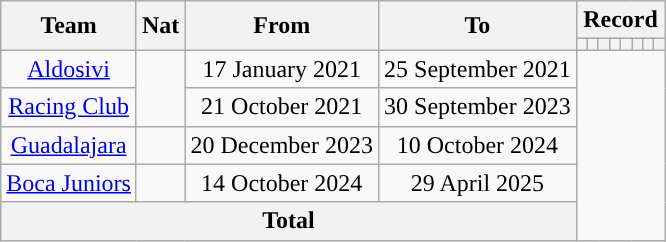<table class="wikitable" tyle="text-align: center">
<tr>
<th rowspan="2">Team</th>
<th rowspan="2">Nat</th>
<th rowspan="2">From</th>
<th rowspan="2">To</th>
<th colspan="8">Record</th>
</tr>
<tr>
<th></th>
<th></th>
<th></th>
<th></th>
<th></th>
<th></th>
<th></th>
<th></th>
</tr>
<tr>
<td align=center><a href='#'>Aldosivi</a></td>
<td rowspan="2"></td>
<td align=center>17 January 2021</td>
<td align=center>25 September 2021<br></td>
</tr>
<tr>
<td align=center><a href='#'>Racing Club</a></td>
<td align=center>21 October 2021</td>
<td align=center>30 September 2023<br></td>
</tr>
<tr>
<td align=center><a href='#'>Guadalajara</a></td>
<td></td>
<td align=center>20 December 2023</td>
<td align=center>10 October 2024<br></td>
</tr>
<tr>
<td align=center><a href='#'>Boca Juniors</a></td>
<td rowspan="1"></td>
<td align=center>14 October 2024</td>
<td align=center>29 April 2025<br></td>
</tr>
<tr>
<th colspan="4">Total<br></th>
</tr>
</table>
